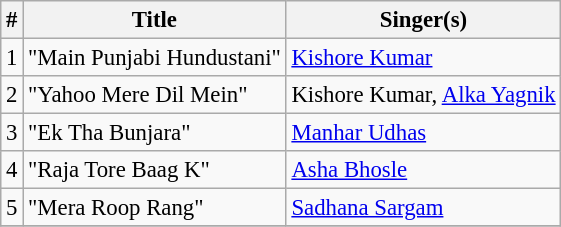<table class="wikitable" style="font-size:95%;">
<tr>
<th>#</th>
<th>Title</th>
<th>Singer(s)</th>
</tr>
<tr>
<td>1</td>
<td>"Main Punjabi Hundustani"</td>
<td><a href='#'>Kishore Kumar</a></td>
</tr>
<tr>
<td>2</td>
<td>"Yahoo Mere Dil Mein"</td>
<td>Kishore Kumar, <a href='#'>Alka Yagnik</a></td>
</tr>
<tr>
<td>3</td>
<td>"Ek Tha Bunjara"</td>
<td><a href='#'>Manhar Udhas</a></td>
</tr>
<tr>
<td>4</td>
<td>"Raja Tore Baag K"</td>
<td><a href='#'>Asha Bhosle</a></td>
</tr>
<tr>
<td>5</td>
<td>"Mera Roop Rang"</td>
<td><a href='#'>Sadhana Sargam</a></td>
</tr>
<tr>
</tr>
</table>
